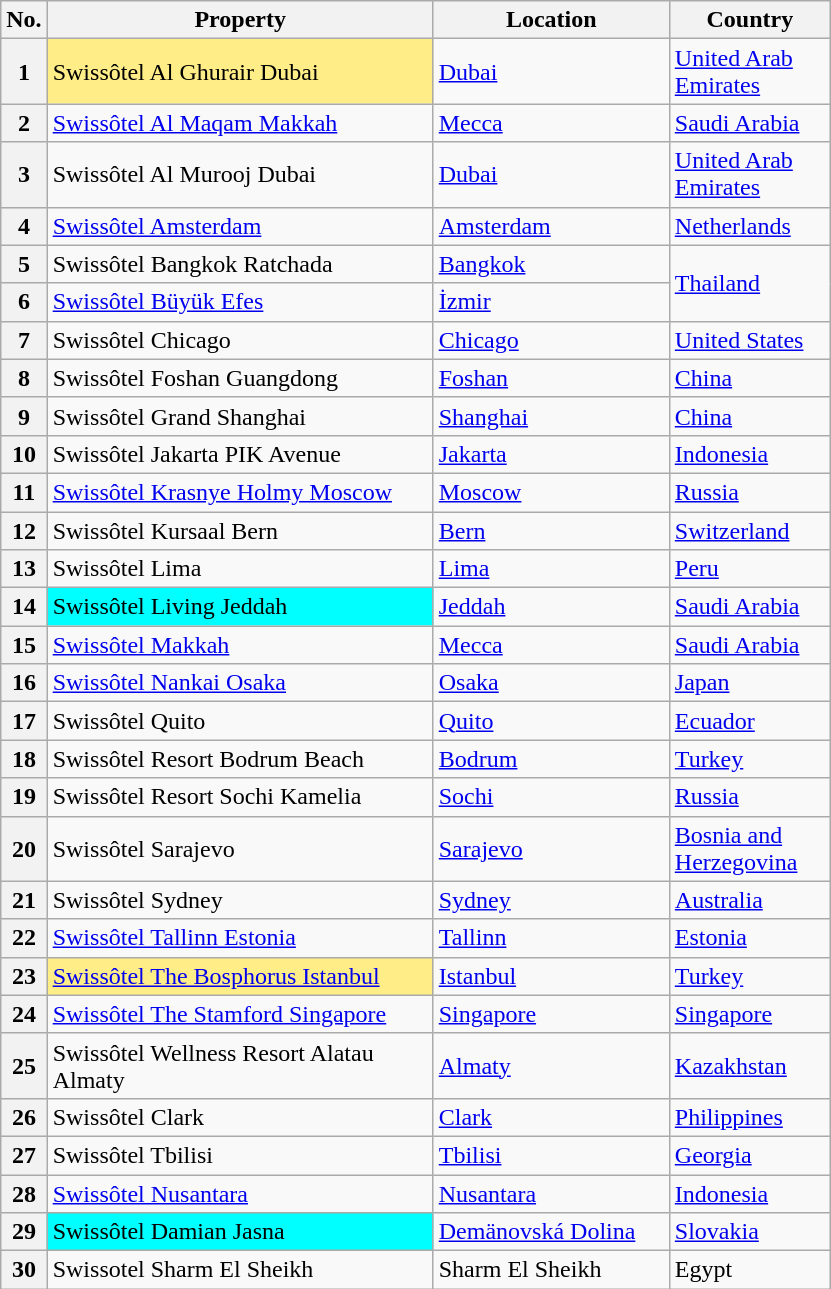<table class="wikitable sortable">
<tr>
<th style="width:5px;">No.</th>
<th style="width:250px;">Property</th>
<th style="width:150px;">Location</th>
<th style="width:100px;">Country</th>
</tr>
<tr>
<th>1</th>
<td style="background:#fe8">Swissôtel Al Ghurair Dubai</td>
<td><a href='#'>Dubai</a></td>
<td><a href='#'>United Arab Emirates</a></td>
</tr>
<tr>
<th>2</th>
<td><a href='#'>Swissôtel Al Maqam Makkah</a></td>
<td><a href='#'>Mecca</a></td>
<td><a href='#'>Saudi Arabia</a></td>
</tr>
<tr>
<th>3</th>
<td>Swissôtel Al Murooj Dubai</td>
<td><a href='#'>Dubai</a></td>
<td><a href='#'>United Arab Emirates</a></td>
</tr>
<tr>
<th>4</th>
<td><a href='#'>Swissôtel Amsterdam</a></td>
<td><a href='#'>Amsterdam</a></td>
<td><a href='#'>Netherlands</a></td>
</tr>
<tr>
<th>5</th>
<td>Swissôtel Bangkok Ratchada</td>
<td><a href='#'>Bangkok</a></td>
<td rowspan="2"><a href='#'>Thailand</a></td>
</tr>
<tr>
<th>6</th>
<td><a href='#'>Swissôtel Büyük Efes</a></td>
<td><a href='#'>İzmir</a></td>
</tr>
<tr>
<th>7</th>
<td>Swissôtel Chicago</td>
<td><a href='#'>Chicago</a></td>
<td><a href='#'>United States</a></td>
</tr>
<tr>
<th>8</th>
<td>Swissôtel Foshan Guangdong</td>
<td><a href='#'>Foshan</a></td>
<td><a href='#'>China</a></td>
</tr>
<tr>
<th>9</th>
<td>Swissôtel Grand Shanghai</td>
<td><a href='#'>Shanghai</a></td>
<td><a href='#'>China</a></td>
</tr>
<tr>
<th>10</th>
<td>Swissôtel Jakarta PIK Avenue</td>
<td><a href='#'>Jakarta</a></td>
<td><a href='#'>Indonesia</a></td>
</tr>
<tr>
<th>11</th>
<td><a href='#'>Swissôtel Krasnye Holmy Moscow</a></td>
<td><a href='#'>Moscow</a></td>
<td><a href='#'>Russia</a></td>
</tr>
<tr>
<th>12</th>
<td>Swissôtel Kursaal Bern</td>
<td><a href='#'>Bern</a></td>
<td><a href='#'>Switzerland</a></td>
</tr>
<tr>
<th>13</th>
<td>Swissôtel Lima</td>
<td><a href='#'>Lima</a></td>
<td><a href='#'>Peru</a></td>
</tr>
<tr>
<th>14</th>
<td style="background:#00FFFF">Swissôtel Living Jeddah</td>
<td><a href='#'>Jeddah</a></td>
<td><a href='#'>Saudi Arabia</a></td>
</tr>
<tr>
<th>15</th>
<td><a href='#'>Swissôtel Makkah</a></td>
<td><a href='#'>Mecca</a></td>
<td><a href='#'>Saudi Arabia</a></td>
</tr>
<tr>
<th>16</th>
<td><a href='#'>Swissôtel Nankai Osaka</a></td>
<td><a href='#'>Osaka</a></td>
<td><a href='#'>Japan</a></td>
</tr>
<tr>
<th>17</th>
<td>Swissôtel Quito</td>
<td><a href='#'>Quito</a></td>
<td><a href='#'>Ecuador</a></td>
</tr>
<tr>
<th>18</th>
<td>Swissôtel Resort Bodrum Beach</td>
<td><a href='#'>Bodrum</a></td>
<td><a href='#'>Turkey</a></td>
</tr>
<tr>
<th>19</th>
<td>Swissôtel Resort Sochi Kamelia</td>
<td><a href='#'>Sochi</a></td>
<td><a href='#'>Russia</a></td>
</tr>
<tr>
<th>20</th>
<td>Swissôtel Sarajevo</td>
<td><a href='#'>Sarajevo</a></td>
<td><a href='#'>Bosnia and Herzegovina</a></td>
</tr>
<tr>
<th>21</th>
<td>Swissôtel Sydney</td>
<td><a href='#'>Sydney</a></td>
<td><a href='#'>Australia</a></td>
</tr>
<tr>
<th>22</th>
<td><a href='#'>Swissôtel Tallinn Estonia</a></td>
<td><a href='#'>Tallinn</a></td>
<td><a href='#'>Estonia</a></td>
</tr>
<tr>
<th>23</th>
<td style="background:#fe8"><a href='#'>Swissôtel The Bosphorus Istanbul</a></td>
<td><a href='#'>Istanbul</a></td>
<td><a href='#'>Turkey</a></td>
</tr>
<tr>
<th>24</th>
<td><a href='#'>Swissôtel The Stamford Singapore</a></td>
<td><a href='#'>Singapore</a></td>
<td><a href='#'>Singapore</a></td>
</tr>
<tr>
<th>25</th>
<td>Swissôtel Wellness Resort Alatau Almaty</td>
<td><a href='#'>Almaty</a></td>
<td><a href='#'>Kazakhstan</a></td>
</tr>
<tr>
<th>26</th>
<td>Swissôtel Clark</td>
<td><a href='#'>Clark</a></td>
<td><a href='#'>Philippines</a></td>
</tr>
<tr>
<th>27</th>
<td>Swissôtel Tbilisi</td>
<td><a href='#'>Tbilisi</a></td>
<td><a href='#'>Georgia</a></td>
</tr>
<tr>
<th>28</th>
<td><a href='#'>Swissôtel Nusantara</a></td>
<td><a href='#'>Nusantara</a></td>
<td><a href='#'>Indonesia</a></td>
</tr>
<tr>
<th>29</th>
<td style="background:#00FFFF">Swissôtel Damian Jasna</td>
<td><a href='#'>Demänovská Dolina</a></td>
<td><a href='#'>Slovakia</a></td>
</tr>
<tr>
<th>30</th>
<td>Swissotel Sharm El Sheikh</td>
<td>Sharm El Sheikh</td>
<td>Egypt</td>
</tr>
</table>
